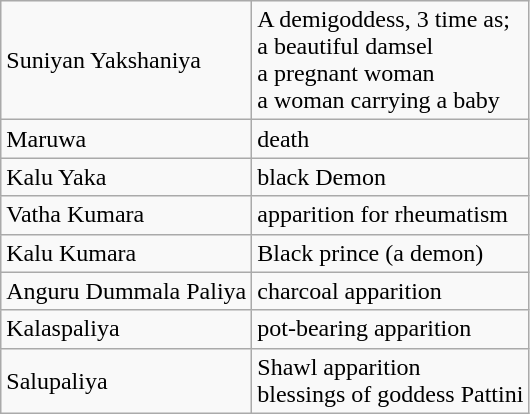<table class="wikitable">
<tr>
<td>Suniyan Yakshaniya</td>
<td>A demigoddess, 3 time as;<br>a beautiful damsel<br>a pregnant woman<br>a woman carrying a baby</td>
</tr>
<tr>
<td>Maruwa</td>
<td>death</td>
</tr>
<tr>
<td>Kalu Yaka</td>
<td>black Demon</td>
</tr>
<tr>
<td>Vatha Kumara</td>
<td>apparition for rheumatism</td>
</tr>
<tr>
<td>Kalu Kumara</td>
<td>Black prince (a demon)</td>
</tr>
<tr>
<td>Anguru Dummala Paliya</td>
<td>charcoal apparition</td>
</tr>
<tr>
<td>Kalaspaliya</td>
<td>pot-bearing apparition</td>
</tr>
<tr>
<td>Salupaliya</td>
<td>Shawl apparition<br>blessings of goddess Pattini</td>
</tr>
</table>
